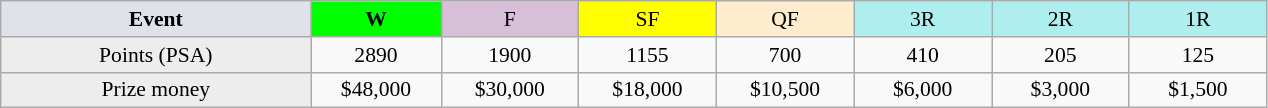<table class=wikitable style=font-size:90%;text-align:center>
<tr>
<td width=200 colspan=1 bgcolor=#dfe2e9><strong>Event</strong></td>
<td width=80 bgcolor=lime><strong>W</strong></td>
<td width=85 bgcolor=#D8BFD8>F</td>
<td width=85 bgcolor=#FFFF00>SF</td>
<td width=85 bgcolor=#ffebcd>QF</td>
<td width=85 bgcolor=#afeeee>3R</td>
<td width=85 bgcolor=#afeeee>2R</td>
<td width=85 bgcolor=#afeeee>1R</td>
</tr>
<tr>
<td bgcolor=#EDEDED>Points (PSA)</td>
<td>2890</td>
<td>1900</td>
<td>1155</td>
<td>700</td>
<td>410</td>
<td>205</td>
<td>125</td>
</tr>
<tr>
<td bgcolor=#EDEDED>Prize money</td>
<td>$48,000</td>
<td>$30,000</td>
<td>$18,000</td>
<td>$10,500</td>
<td>$6,000</td>
<td>$3,000</td>
<td>$1,500</td>
</tr>
</table>
